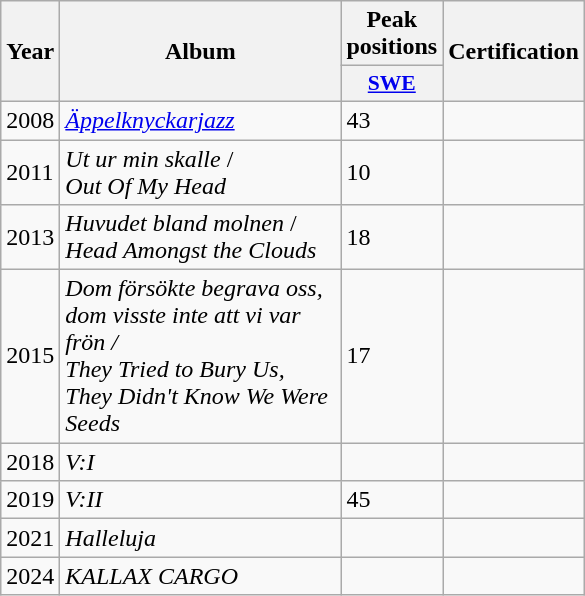<table class="wikitable">
<tr>
<th align="center" rowspan="2" width="10">Year</th>
<th align="center" rowspan="2" width="180">Album</th>
<th align="center" colspan="1" width="20">Peak positions</th>
<th align="center" rowspan="2" width="70">Certification</th>
</tr>
<tr>
<th scope="col" style="width:3em;font-size:90%;"><a href='#'>SWE</a><br></th>
</tr>
<tr>
<td>2008</td>
<td><em><a href='#'>Äppelknyckarjazz</a></em></td>
<td>43</td>
<td></td>
</tr>
<tr>
<td>2011</td>
<td><em>Ut ur min skalle</em> /<br> <em>Out Of My Head</em></td>
<td>10</td>
<td></td>
</tr>
<tr>
<td>2013</td>
<td><em>Huvudet bland molnen</em> /<br> <em>Head Amongst the Clouds</em></td>
<td>18</td>
<td></td>
</tr>
<tr>
<td>2015</td>
<td><em>Dom försökte begrava oss, dom visste inte att vi var frön /</em> <br> <em>They Tried to Bury Us, They Didn't Know We Were Seeds</em></td>
<td>17</td>
<td></td>
</tr>
<tr>
<td>2018</td>
<td><em>V:I</em></td>
<td></td>
<td></td>
</tr>
<tr>
<td>2019</td>
<td><em>V:II</em></td>
<td>45<br></td>
<td></td>
</tr>
<tr>
<td>2021</td>
<td><em>Halleluja</em></td>
<td></td>
<td></td>
</tr>
<tr>
<td>2024</td>
<td><em>KALLAX CARGO</em></td>
<td></td>
<td></td>
</tr>
</table>
